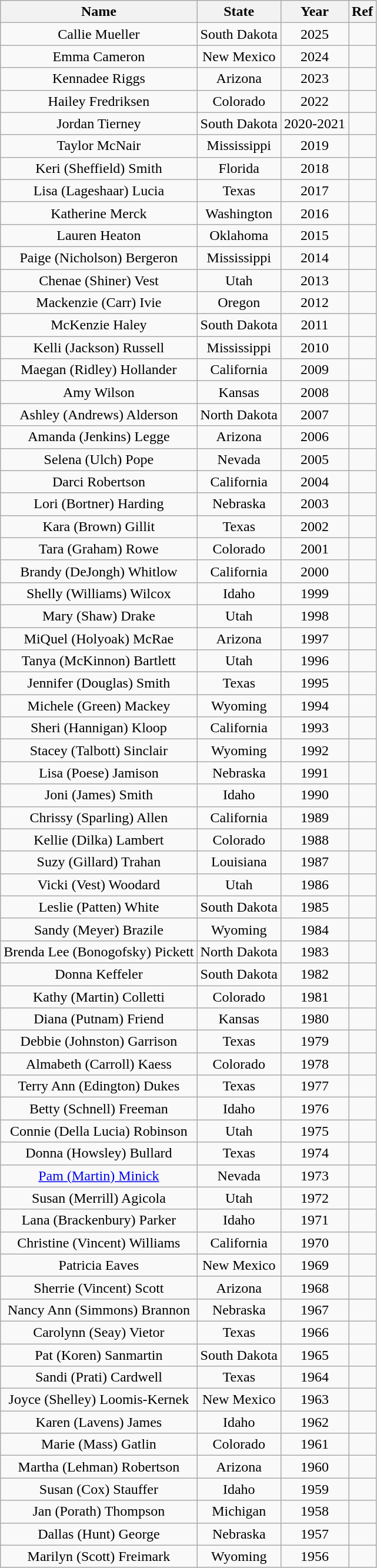<table class ="wikitable" style="text-align:center">
<tr>
<th scope ="col">Name</th>
<th scope="col">State</th>
<th scope="col">Year</th>
<th>Ref</th>
</tr>
<tr>
<td>Callie Mueller</td>
<td>South Dakota</td>
<td>2025</td>
<td></td>
</tr>
<tr>
<td>Emma Cameron</td>
<td>New Mexico</td>
<td>2024</td>
<td></td>
</tr>
<tr>
<td>Kennadee Riggs</td>
<td>Arizona</td>
<td>2023</td>
<td></td>
</tr>
<tr>
<td>Hailey Fredriksen</td>
<td>Colorado</td>
<td>2022</td>
<td></td>
</tr>
<tr>
<td>Jordan Tierney</td>
<td>South Dakota</td>
<td>2020-2021</td>
<td></td>
</tr>
<tr>
<td>Taylor McNair</td>
<td>Mississippi</td>
<td>2019</td>
<td></td>
</tr>
<tr>
<td align="center">Keri (Sheffield) Smith</td>
<td align="center">Florida</td>
<td align="center">2018</td>
<td></td>
</tr>
<tr>
<td align="center">Lisa (Lageshaar) Lucia</td>
<td align="center">Texas</td>
<td align="center">2017</td>
<td></td>
</tr>
<tr>
<td align="center">Katherine Merck</td>
<td align="center">Washington</td>
<td align="center">2016</td>
<td></td>
</tr>
<tr>
<td align="center">Lauren Heaton</td>
<td align="center">Oklahoma</td>
<td align="center">2015</td>
<td></td>
</tr>
<tr>
<td align="center">Paige (Nicholson) Bergeron</td>
<td align="center">Mississippi</td>
<td align="center">2014</td>
<td></td>
</tr>
<tr>
<td align="center">Chenae (Shiner) Vest</td>
<td align="center">Utah</td>
<td align="center">2013</td>
<td></td>
</tr>
<tr>
<td align="center">Mackenzie (Carr) Ivie</td>
<td align="center">Oregon</td>
<td align="center">2012</td>
<td></td>
</tr>
<tr>
<td align="center">McKenzie Haley</td>
<td align="center">South Dakota</td>
<td align="center">2011</td>
<td></td>
</tr>
<tr>
<td align="center">Kelli (Jackson) Russell</td>
<td align="center">Mississippi</td>
<td align="center">2010</td>
<td></td>
</tr>
<tr>
<td align="center">Maegan (Ridley) Hollander</td>
<td align="center">California</td>
<td align="center">2009</td>
<td></td>
</tr>
<tr>
<td align="center">Amy Wilson</td>
<td align="center">Kansas</td>
<td align="center">2008</td>
<td></td>
</tr>
<tr>
<td align="center">Ashley (Andrews) Alderson</td>
<td align="center">North Dakota</td>
<td align="center">2007</td>
<td></td>
</tr>
<tr>
<td align="center">Amanda (Jenkins) Legge</td>
<td align="center">Arizona</td>
<td align="center">2006</td>
<td></td>
</tr>
<tr>
<td align="center">Selena (Ulch) Pope</td>
<td align="center">Nevada</td>
<td align="center">2005</td>
<td></td>
</tr>
<tr>
<td align="center">Darci Robertson</td>
<td align="center">California</td>
<td align="center">2004</td>
<td></td>
</tr>
<tr>
<td align="center">Lori (Bortner) Harding</td>
<td align="center">Nebraska</td>
<td align="center">2003</td>
<td></td>
</tr>
<tr>
<td align="center">Kara (Brown) Gillit</td>
<td align="center">Texas</td>
<td align="center">2002</td>
<td></td>
</tr>
<tr>
<td align="center">Tara (Graham) Rowe</td>
<td align="center">Colorado</td>
<td align="center">2001</td>
<td></td>
</tr>
<tr>
<td align="center">Brandy (DeJongh) Whitlow</td>
<td align="center">California</td>
<td align="center">2000</td>
<td></td>
</tr>
<tr>
<td align="center">Shelly (Williams) Wilcox</td>
<td align="center">Idaho</td>
<td align="center">1999</td>
<td></td>
</tr>
<tr>
<td align="center">Mary (Shaw) Drake</td>
<td align="center">Utah</td>
<td align="center">1998</td>
<td></td>
</tr>
<tr>
<td align="center">MiQuel (Holyoak) McRae</td>
<td align="center">Arizona</td>
<td align="center">1997</td>
<td></td>
</tr>
<tr>
<td align="center">Tanya (McKinnon) Bartlett</td>
<td align="center">Utah</td>
<td align="center">1996</td>
<td></td>
</tr>
<tr>
<td align="center">Jennifer (Douglas) Smith</td>
<td align="center">Texas</td>
<td align="center">1995</td>
<td></td>
</tr>
<tr>
<td align="center">Michele (Green) Mackey</td>
<td align="center">Wyoming</td>
<td align="center">1994</td>
<td></td>
</tr>
<tr>
<td align="center">Sheri (Hannigan) Kloop</td>
<td align="center">California</td>
<td align="center">1993</td>
<td></td>
</tr>
<tr>
<td align="center">Stacey (Talbott) Sinclair</td>
<td align="center">Wyoming</td>
<td align="center">1992</td>
<td></td>
</tr>
<tr>
<td align="center">Lisa (Poese) Jamison</td>
<td align="center">Nebraska</td>
<td align="center">1991</td>
<td></td>
</tr>
<tr>
<td align="center">Joni (James) Smith</td>
<td align="center">Idaho</td>
<td align="center">1990</td>
<td></td>
</tr>
<tr>
<td align="center">Chrissy (Sparling) Allen</td>
<td align="center">California</td>
<td align="center">1989</td>
<td></td>
</tr>
<tr>
<td align="center">Kellie (Dilka) Lambert</td>
<td align="center">Colorado</td>
<td align="center">1988</td>
<td></td>
</tr>
<tr>
<td align="center">Suzy (Gillard) Trahan</td>
<td align="center">Louisiana</td>
<td align="center">1987</td>
<td></td>
</tr>
<tr>
<td align="center">Vicki (Vest) Woodard</td>
<td align="center">Utah</td>
<td align="center">1986</td>
<td></td>
</tr>
<tr>
<td align="center">Leslie (Patten) White</td>
<td align="center">South Dakota</td>
<td align="center">1985</td>
<td></td>
</tr>
<tr>
<td align="center">Sandy (Meyer) Brazile</td>
<td align="center">Wyoming</td>
<td align="center">1984</td>
<td></td>
</tr>
<tr>
<td align="center">Brenda Lee (Bonogofsky) Pickett</td>
<td align="center">North Dakota</td>
<td align="center">1983</td>
<td></td>
</tr>
<tr>
<td align="center">Donna Keffeler</td>
<td align="center">South Dakota</td>
<td align="center">1982</td>
<td></td>
</tr>
<tr>
<td align="center">Kathy (Martin) Colletti</td>
<td align="center">Colorado</td>
<td align="center">1981</td>
<td></td>
</tr>
<tr>
<td align="center">Diana (Putnam) Friend</td>
<td align="center">Kansas</td>
<td align="center">1980</td>
<td></td>
</tr>
<tr>
<td align="center">Debbie (Johnston) Garrison</td>
<td align="center">Texas</td>
<td align="center">1979</td>
<td></td>
</tr>
<tr>
<td align="center">Almabeth (Carroll) Kaess</td>
<td align="center">Colorado</td>
<td align="center">1978</td>
<td></td>
</tr>
<tr>
<td align="center">Terry Ann (Edington) Dukes</td>
<td align="center">Texas</td>
<td align="center">1977</td>
<td></td>
</tr>
<tr>
<td align="center">Betty (Schnell) Freeman</td>
<td align="center">Idaho</td>
<td align="center">1976</td>
<td></td>
</tr>
<tr>
<td align="center">Connie (Della Lucia) Robinson</td>
<td align="center">Utah</td>
<td align="center">1975</td>
<td></td>
</tr>
<tr>
<td align="center">Donna (Howsley) Bullard</td>
<td align="center">Texas</td>
<td align="center">1974</td>
<td></td>
</tr>
<tr>
<td align="center"><a href='#'>Pam (Martin) Minick</a></td>
<td align="center">Nevada</td>
<td align="center">1973</td>
<td></td>
</tr>
<tr>
<td align="center">Susan (Merrill) Agicola</td>
<td align="center">Utah</td>
<td align="center">1972</td>
<td></td>
</tr>
<tr>
<td align="center">Lana (Brackenbury) Parker</td>
<td align="center">Idaho</td>
<td align="center">1971</td>
<td></td>
</tr>
<tr>
<td align="center">Christine (Vincent) Williams</td>
<td align="center">California</td>
<td align="center">1970</td>
<td></td>
</tr>
<tr>
<td align="center">Patricia Eaves</td>
<td align="center">New Mexico</td>
<td align="center">1969</td>
<td></td>
</tr>
<tr>
<td align="center">Sherrie (Vincent) Scott</td>
<td align="center">Arizona</td>
<td align="center">1968</td>
<td></td>
</tr>
<tr>
<td align="center">Nancy Ann (Simmons) Brannon</td>
<td align="center">Nebraska</td>
<td align="center">1967</td>
<td></td>
</tr>
<tr>
<td align="center">Carolynn (Seay) Vietor</td>
<td align="center">Texas</td>
<td align="center">1966</td>
<td></td>
</tr>
<tr>
<td align="center">Pat (Koren) Sanmartin</td>
<td align="center">South Dakota</td>
<td align="center">1965</td>
<td></td>
</tr>
<tr>
<td align="center">Sandi (Prati) Cardwell</td>
<td align="center">Texas</td>
<td align="center">1964</td>
<td></td>
</tr>
<tr>
<td align="center">Joyce (Shelley) Loomis-Kernek</td>
<td align="center">New Mexico</td>
<td align="center">1963</td>
<td></td>
</tr>
<tr>
<td align="center">Karen (Lavens) James</td>
<td align="center">Idaho</td>
<td align="center">1962</td>
<td></td>
</tr>
<tr>
<td align="center">Marie (Mass) Gatlin</td>
<td align="center">Colorado</td>
<td align="center">1961</td>
<td></td>
</tr>
<tr>
<td align="center">Martha (Lehman) Robertson</td>
<td align="center">Arizona</td>
<td align="center">1960</td>
<td></td>
</tr>
<tr>
<td align="center">Susan (Cox) Stauffer</td>
<td align="center">Idaho</td>
<td align="center">1959</td>
<td></td>
</tr>
<tr>
<td align="center">Jan (Porath) Thompson</td>
<td align="center">Michigan</td>
<td align="center">1958</td>
<td></td>
</tr>
<tr>
<td align="center">Dallas (Hunt) George</td>
<td align="center">Nebraska</td>
<td align="center">1957</td>
<td></td>
</tr>
<tr>
<td align="center">Marilyn (Scott) Freimark</td>
<td align="center">Wyoming</td>
<td align="center">1956</td>
<td></td>
</tr>
</table>
